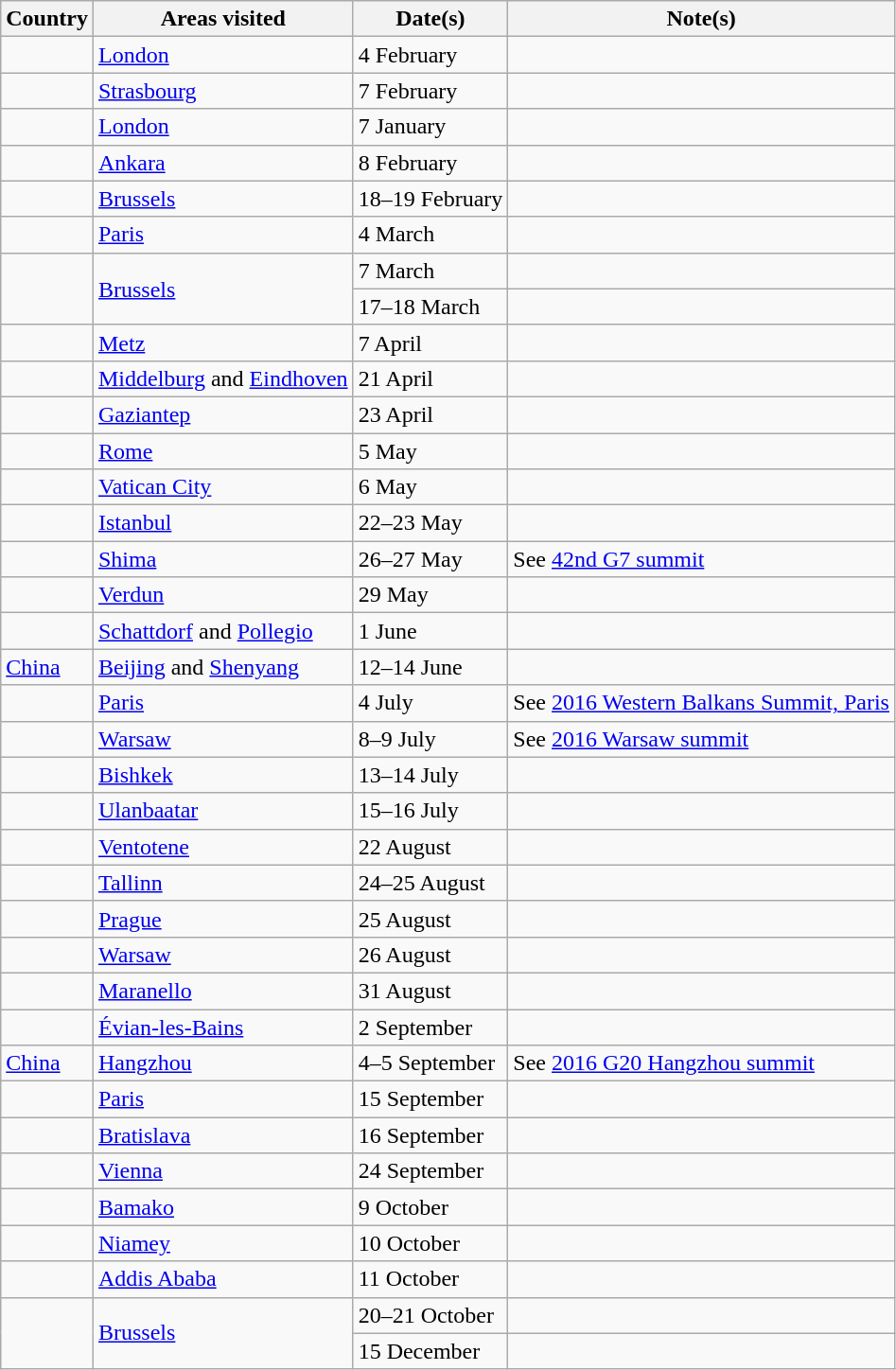<table class="wikitable">
<tr>
<th scope=col>Country</th>
<th scope=col>Areas visited</th>
<th scope=col>Date(s)</th>
<th scope=col>Note(s)</th>
</tr>
<tr>
<td></td>
<td><a href='#'>London</a></td>
<td>4 February</td>
<td></td>
</tr>
<tr>
<td></td>
<td><a href='#'>Strasbourg</a></td>
<td>7 February</td>
<td></td>
</tr>
<tr>
<td></td>
<td><a href='#'>London</a></td>
<td>7 January</td>
<td></td>
</tr>
<tr>
<td></td>
<td><a href='#'>Ankara</a></td>
<td>8 February</td>
<td></td>
</tr>
<tr>
<td></td>
<td><a href='#'>Brussels</a></td>
<td>18–19 February</td>
<td></td>
</tr>
<tr>
<td></td>
<td><a href='#'>Paris</a></td>
<td>4 March</td>
<td></td>
</tr>
<tr>
<td rowspan="2"></td>
<td rowspan="2"><a href='#'>Brussels</a></td>
<td>7 March</td>
<td></td>
</tr>
<tr>
<td>17–18 March</td>
<td></td>
</tr>
<tr>
<td></td>
<td><a href='#'>Metz</a></td>
<td>7 April</td>
<td></td>
</tr>
<tr>
<td></td>
<td><a href='#'>Middelburg</a> and <a href='#'>Eindhoven</a></td>
<td>21 April</td>
<td></td>
</tr>
<tr>
<td></td>
<td><a href='#'>Gaziantep</a></td>
<td>23 April</td>
<td></td>
</tr>
<tr>
<td></td>
<td><a href='#'>Rome</a></td>
<td>5 May</td>
<td></td>
</tr>
<tr>
<td></td>
<td><a href='#'>Vatican City</a></td>
<td>6 May</td>
<td></td>
</tr>
<tr>
<td></td>
<td><a href='#'>Istanbul</a></td>
<td>22–23 May</td>
<td></td>
</tr>
<tr>
<td></td>
<td><a href='#'>Shima</a></td>
<td>26–27 May</td>
<td>See <a href='#'>42nd G7 summit</a></td>
</tr>
<tr>
<td></td>
<td><a href='#'>Verdun</a></td>
<td>29 May</td>
<td></td>
</tr>
<tr>
<td></td>
<td><a href='#'>Schattdorf</a> and <a href='#'>Pollegio</a></td>
<td>1 June</td>
<td></td>
</tr>
<tr>
<td> <a href='#'>China</a></td>
<td><a href='#'>Beijing</a> and <a href='#'>Shenyang</a></td>
<td>12–14 June</td>
<td></td>
</tr>
<tr>
<td></td>
<td><a href='#'>Paris</a></td>
<td>4 July</td>
<td>See <a href='#'>2016 Western Balkans Summit, Paris</a></td>
</tr>
<tr>
<td></td>
<td><a href='#'>Warsaw</a></td>
<td>8–9 July</td>
<td>See <a href='#'>2016 Warsaw summit</a></td>
</tr>
<tr>
<td></td>
<td><a href='#'>Bishkek</a></td>
<td>13–14 July</td>
<td></td>
</tr>
<tr>
<td></td>
<td><a href='#'>Ulanbaatar</a></td>
<td>15–16 July</td>
<td></td>
</tr>
<tr>
<td></td>
<td><a href='#'>Ventotene</a></td>
<td>22 August</td>
<td></td>
</tr>
<tr>
<td></td>
<td><a href='#'>Tallinn</a></td>
<td>24–25 August</td>
<td></td>
</tr>
<tr>
<td></td>
<td><a href='#'>Prague</a></td>
<td>25 August</td>
<td></td>
</tr>
<tr>
<td></td>
<td><a href='#'>Warsaw</a></td>
<td>26 August</td>
<td></td>
</tr>
<tr>
<td></td>
<td><a href='#'>Maranello</a></td>
<td>31 August</td>
<td></td>
</tr>
<tr>
<td></td>
<td><a href='#'>Évian-les-Bains</a></td>
<td>2 September</td>
<td></td>
</tr>
<tr>
<td> <a href='#'>China</a></td>
<td><a href='#'>Hangzhou</a></td>
<td>4–5 September</td>
<td>See <a href='#'>2016 G20 Hangzhou summit</a></td>
</tr>
<tr>
<td></td>
<td><a href='#'>Paris</a></td>
<td>15 September</td>
<td></td>
</tr>
<tr>
<td></td>
<td><a href='#'>Bratislava</a></td>
<td>16 September</td>
<td></td>
</tr>
<tr>
<td></td>
<td><a href='#'>Vienna</a></td>
<td>24 September</td>
<td></td>
</tr>
<tr>
<td></td>
<td><a href='#'>Bamako</a></td>
<td>9 October</td>
<td></td>
</tr>
<tr>
<td></td>
<td><a href='#'>Niamey</a></td>
<td>10 October</td>
<td></td>
</tr>
<tr>
<td></td>
<td><a href='#'>Addis Ababa</a></td>
<td>11 October</td>
<td></td>
</tr>
<tr>
<td rowspan="2"></td>
<td rowspan="2"><a href='#'>Brussels</a></td>
<td>20–21 October</td>
<td></td>
</tr>
<tr>
<td>15 December</td>
<td></td>
</tr>
</table>
